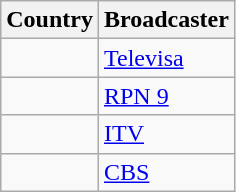<table class="wikitable">
<tr>
<th align=center>Country</th>
<th align=center>Broadcaster</th>
</tr>
<tr>
<td></td>
<td><a href='#'>Televisa</a></td>
</tr>
<tr>
<td></td>
<td><a href='#'>RPN 9</a></td>
</tr>
<tr>
<td></td>
<td><a href='#'>ITV</a></td>
</tr>
<tr>
<td></td>
<td><a href='#'>CBS</a></td>
</tr>
</table>
